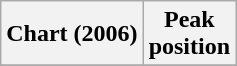<table class="wikitable sortable plainrowheaders" style="text-align:center;">
<tr>
<th scope="col">Chart (2006)</th>
<th scope="col">Peak<br>position</th>
</tr>
<tr>
</tr>
</table>
